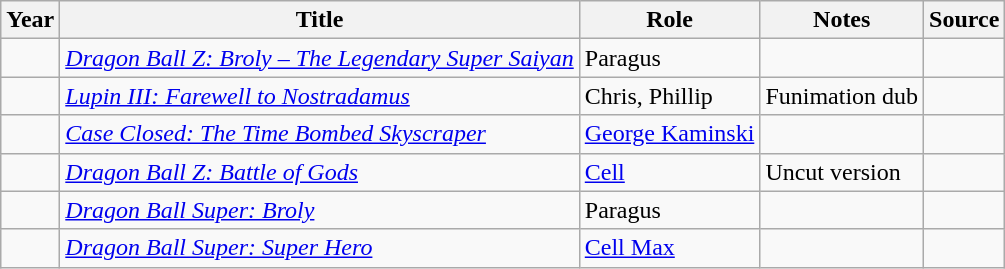<table class="wikitable sortable plainrowheaders">
<tr>
<th>Year</th>
<th>Title</th>
<th>Role</th>
<th class="unsortable">Notes</th>
<th class="unsortable">Source</th>
</tr>
<tr>
<td></td>
<td><em><a href='#'>Dragon Ball Z: Broly – The Legendary Super Saiyan</a></em></td>
<td>Paragus</td>
<td></td>
<td></td>
</tr>
<tr>
<td></td>
<td><em><a href='#'>Lupin III: Farewell to Nostradamus</a></em></td>
<td>Chris, Phillip</td>
<td>Funimation dub</td>
<td></td>
</tr>
<tr>
<td></td>
<td><em><a href='#'>Case Closed: The Time Bombed Skyscraper</a></em></td>
<td><a href='#'>George Kaminski</a></td>
<td></td>
<td></td>
</tr>
<tr>
<td></td>
<td><em><a href='#'>Dragon Ball Z: Battle of Gods</a></em></td>
<td><a href='#'>Cell</a></td>
<td>Uncut version</td>
<td></td>
</tr>
<tr>
<td></td>
<td><em><a href='#'>Dragon Ball Super: Broly</a></em></td>
<td>Paragus</td>
<td></td>
<td></td>
</tr>
<tr>
<td></td>
<td><em><a href='#'>Dragon Ball Super: Super Hero</a></em></td>
<td><a href='#'>Cell Max</a></td>
<td></td>
<td></td>
</tr>
</table>
